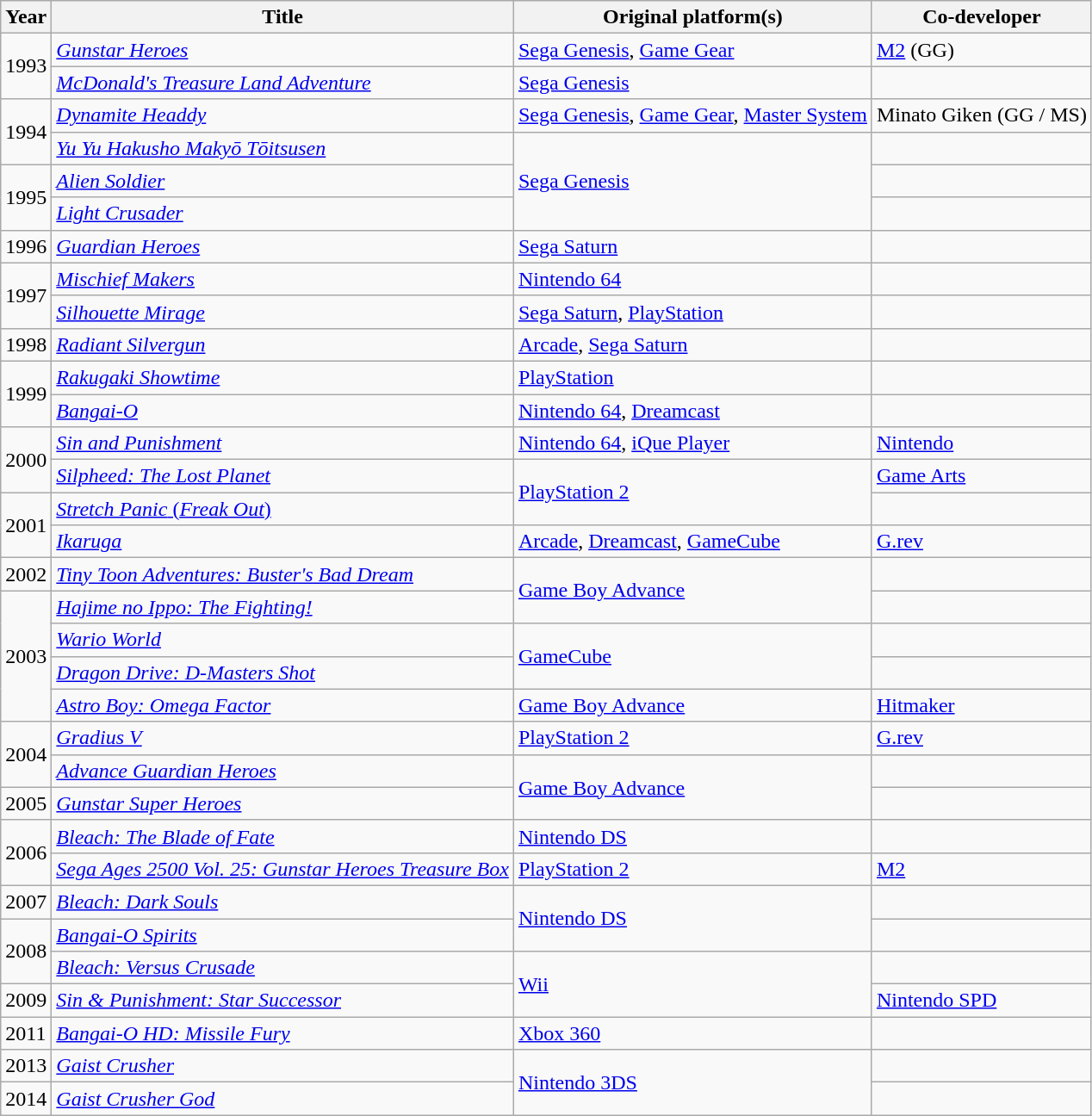<table class="wikitable sortable">
<tr>
<th>Year</th>
<th>Title</th>
<th>Original platform(s)</th>
<th>Co-developer</th>
</tr>
<tr>
<td rowspan="2">1993</td>
<td><em><a href='#'>Gunstar Heroes</a></em></td>
<td><a href='#'>Sega Genesis</a>, <a href='#'>Game Gear</a></td>
<td><a href='#'>M2</a> (GG)</td>
</tr>
<tr>
<td scope="row"><em><a href='#'>McDonald's Treasure Land Adventure</a></em></td>
<td><a href='#'>Sega Genesis</a></td>
<td></td>
</tr>
<tr>
<td rowspan="2">1994</td>
<td><em><a href='#'>Dynamite Headdy</a></em></td>
<td><a href='#'>Sega Genesis</a>, <a href='#'>Game Gear</a>, <a href='#'>Master System</a></td>
<td>Minato Giken (GG / MS)</td>
</tr>
<tr>
<td><em><a href='#'>Yu Yu Hakusho Makyō Tōitsusen</a></em></td>
<td rowspan="3"><a href='#'>Sega Genesis</a></td>
<td></td>
</tr>
<tr>
<td rowspan="2">1995</td>
<td><em><a href='#'>Alien Soldier</a></em></td>
<td></td>
</tr>
<tr>
<td><em><a href='#'>Light Crusader</a></em></td>
<td></td>
</tr>
<tr>
<td>1996</td>
<td><em><a href='#'>Guardian Heroes</a></em></td>
<td><a href='#'>Sega Saturn</a></td>
<td></td>
</tr>
<tr>
<td rowspan="2">1997</td>
<td><em><a href='#'>Mischief Makers</a></em></td>
<td><a href='#'>Nintendo 64</a></td>
<td></td>
</tr>
<tr>
<td><em><a href='#'>Silhouette Mirage</a></em></td>
<td><a href='#'>Sega Saturn</a>, <a href='#'>PlayStation</a></td>
<td></td>
</tr>
<tr>
<td>1998</td>
<td><em><a href='#'>Radiant Silvergun</a></em></td>
<td><a href='#'>Arcade</a>, <a href='#'>Sega Saturn</a></td>
<td></td>
</tr>
<tr>
<td rowspan="2">1999</td>
<td><em><a href='#'>Rakugaki Showtime</a></em></td>
<td><a href='#'>PlayStation</a></td>
<td></td>
</tr>
<tr>
<td><em><a href='#'>Bangai-O</a></em></td>
<td><a href='#'>Nintendo 64</a>, <a href='#'>Dreamcast</a></td>
<td></td>
</tr>
<tr>
<td rowspan="2">2000</td>
<td><em><a href='#'>Sin and Punishment</a></em></td>
<td><a href='#'>Nintendo 64</a>, <a href='#'>iQue Player</a></td>
<td><a href='#'>Nintendo</a></td>
</tr>
<tr>
<td><em><a href='#'>Silpheed: The Lost Planet</a></em></td>
<td rowspan="2"><a href='#'>PlayStation 2</a></td>
<td><a href='#'>Game Arts</a></td>
</tr>
<tr>
<td rowspan="2">2001</td>
<td><a href='#'><em>Stretch Panic</em> (<em>Freak Out</em>)</a></td>
<td></td>
</tr>
<tr>
<td><em><a href='#'>Ikaruga</a></em></td>
<td><a href='#'>Arcade</a>, <a href='#'>Dreamcast</a>, <a href='#'>GameCube</a></td>
<td><a href='#'>G.rev</a></td>
</tr>
<tr>
<td>2002</td>
<td><em><a href='#'>Tiny Toon Adventures: Buster's Bad Dream</a></em></td>
<td rowspan="2"><a href='#'>Game Boy Advance</a></td>
<td></td>
</tr>
<tr>
<td rowspan="4">2003</td>
<td><em><a href='#'>Hajime no Ippo: The Fighting!</a></em></td>
<td></td>
</tr>
<tr>
<td><em><a href='#'>Wario World</a></em></td>
<td rowspan="2"><a href='#'>GameCube</a></td>
<td></td>
</tr>
<tr>
<td><em><a href='#'>Dragon Drive: D-Masters Shot</a></em></td>
<td></td>
</tr>
<tr>
<td><em><a href='#'>Astro Boy: Omega Factor</a></em></td>
<td><a href='#'>Game Boy Advance</a></td>
<td><a href='#'>Hitmaker</a></td>
</tr>
<tr>
<td rowspan="2">2004</td>
<td><em><a href='#'>Gradius V</a></em></td>
<td><a href='#'>PlayStation 2</a></td>
<td><a href='#'>G.rev</a></td>
</tr>
<tr>
<td><em><a href='#'>Advance Guardian Heroes</a></em></td>
<td rowspan="2"><a href='#'>Game Boy Advance</a></td>
<td></td>
</tr>
<tr>
<td>2005</td>
<td><em><a href='#'>Gunstar Super Heroes</a></em></td>
<td></td>
</tr>
<tr>
<td rowspan="2">2006</td>
<td><em><a href='#'>Bleach: The Blade of Fate</a></em></td>
<td><a href='#'>Nintendo DS</a></td>
<td></td>
</tr>
<tr>
<td><em><a href='#'>Sega Ages 2500 Vol. 25: Gunstar Heroes Treasure Box</a></em></td>
<td><a href='#'>PlayStation 2</a></td>
<td><a href='#'>M2</a></td>
</tr>
<tr>
<td>2007</td>
<td><em><a href='#'>Bleach: Dark Souls</a></em></td>
<td rowspan="2"><a href='#'>Nintendo DS</a></td>
<td></td>
</tr>
<tr>
<td rowspan="2">2008</td>
<td><em><a href='#'>Bangai-O Spirits</a></em></td>
<td></td>
</tr>
<tr>
<td><em><a href='#'>Bleach: Versus Crusade</a></em></td>
<td rowspan="2"><a href='#'>Wii</a></td>
<td></td>
</tr>
<tr>
<td>2009</td>
<td><em><a href='#'>Sin & Punishment: Star Successor</a></em></td>
<td><a href='#'>Nintendo SPD</a></td>
</tr>
<tr>
<td>2011</td>
<td><em><a href='#'>Bangai-O HD: Missile Fury</a></em></td>
<td><a href='#'>Xbox 360</a></td>
<td></td>
</tr>
<tr>
<td>2013</td>
<td><em><a href='#'>Gaist Crusher</a></em></td>
<td rowspan="2"><a href='#'>Nintendo 3DS</a></td>
<td></td>
</tr>
<tr>
<td>2014</td>
<td><em><a href='#'>Gaist Crusher God</a></em></td>
<td></td>
</tr>
</table>
